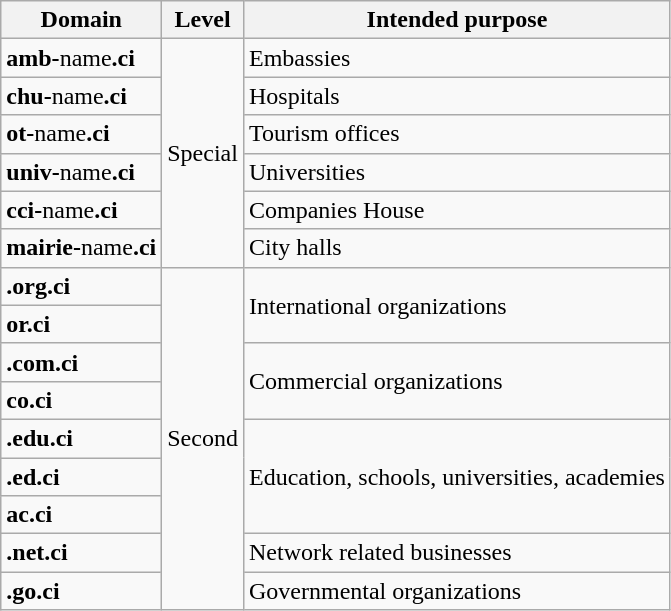<table class="wikitable">
<tr>
<th>Domain</th>
<th>Level</th>
<th>Intended purpose</th>
</tr>
<tr>
<td><strong>amb-</strong>name<strong>.ci</strong></td>
<td rowspan="6">Special</td>
<td>Embassies</td>
</tr>
<tr>
<td><strong>chu-</strong>name<strong>.ci</strong></td>
<td>Hospitals</td>
</tr>
<tr>
<td><strong>ot-</strong>name<strong>.ci</strong></td>
<td>Tourism offices</td>
</tr>
<tr>
<td><strong>univ-</strong>name<strong>.ci</strong></td>
<td>Universities</td>
</tr>
<tr>
<td><strong>cci-</strong>name<strong>.ci</strong></td>
<td>Companies House</td>
</tr>
<tr>
<td><strong>mairie-</strong>name<strong>.ci</strong></td>
<td>City halls</td>
</tr>
<tr>
<td><strong>.org.ci</strong></td>
<td rowspan="9">Second</td>
<td rowspan="2">International organizations</td>
</tr>
<tr>
<td><strong>or.ci</strong></td>
</tr>
<tr>
<td><strong>.com.ci</strong></td>
<td rowspan="2">Commercial organizations</td>
</tr>
<tr>
<td><strong>co.ci</strong></td>
</tr>
<tr>
<td><strong>.edu.ci</strong></td>
<td rowspan="3">Education, schools, universities, academies</td>
</tr>
<tr>
<td><strong>.ed.ci</strong></td>
</tr>
<tr>
<td><strong>ac.ci</strong></td>
</tr>
<tr>
<td><strong>.net.ci</strong></td>
<td>Network related businesses</td>
</tr>
<tr>
<td><strong>.go.ci</strong></td>
<td>Governmental organizations<strong></strong></td>
</tr>
</table>
